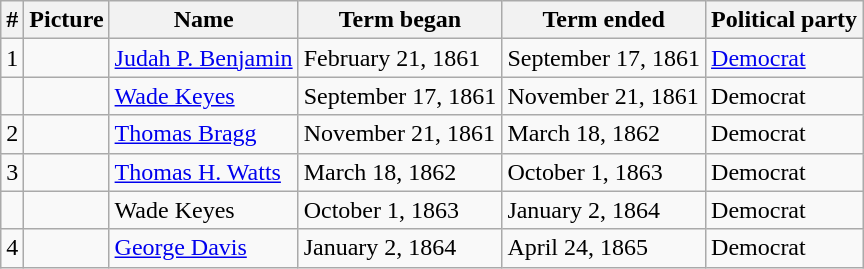<table class="wikitable" border="1">
<tr>
<th>#</th>
<th>Picture</th>
<th>Name</th>
<th>Term began</th>
<th>Term ended</th>
<th>Political party</th>
</tr>
<tr>
<td>1</td>
<td></td>
<td><a href='#'>Judah P. Benjamin</a></td>
<td>February 21, 1861</td>
<td>September 17, 1861</td>
<td><a href='#'>Democrat</a></td>
</tr>
<tr>
<td></td>
<td></td>
<td><a href='#'>Wade Keyes</a><br></td>
<td>September 17, 1861</td>
<td>November 21, 1861</td>
<td>Democrat</td>
</tr>
<tr>
<td>2</td>
<td></td>
<td><a href='#'>Thomas Bragg</a></td>
<td>November 21, 1861</td>
<td>March 18, 1862</td>
<td>Democrat</td>
</tr>
<tr>
<td>3</td>
<td></td>
<td><a href='#'>Thomas H. Watts</a></td>
<td>March 18, 1862</td>
<td>October 1, 1863</td>
<td>Democrat</td>
</tr>
<tr>
<td></td>
<td></td>
<td>Wade Keyes<br></td>
<td>October 1, 1863</td>
<td>January 2, 1864</td>
<td>Democrat</td>
</tr>
<tr>
<td>4</td>
<td></td>
<td><a href='#'>George Davis</a></td>
<td>January 2, 1864</td>
<td>April 24, 1865</td>
<td>Democrat</td>
</tr>
</table>
